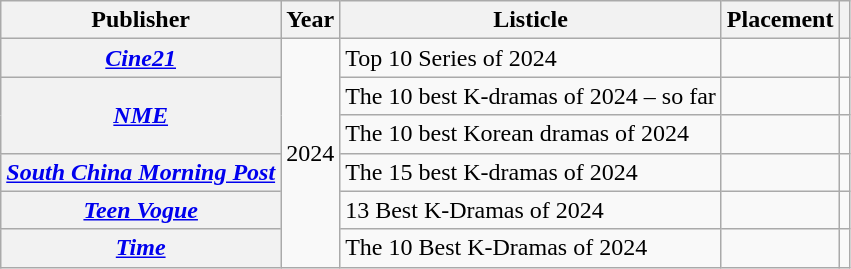<table class="wikitable plainrowheaders sortable" style="text-align:center">
<tr>
<th scope="col">Publisher</th>
<th scope="col">Year</th>
<th scope="col">Listicle</th>
<th scope="col">Placement</th>
<th scope="col" class="unsortable"></th>
</tr>
<tr>
<th scope="row"><em><a href='#'>Cine21</a></em></th>
<td rowspan="6">2024</td>
<td style="text-align:left">Top 10 Series of 2024</td>
<td></td>
<td></td>
</tr>
<tr>
<th scope="row" rowspan="2"><em><a href='#'>NME</a></em></th>
<td style="text-align:left">The 10 best K-dramas of 2024 – so far</td>
<td></td>
<td></td>
</tr>
<tr>
<td style="text-align:left">The 10 best Korean dramas of 2024</td>
<td></td>
<td></td>
</tr>
<tr>
<th scope="row"><em><a href='#'>South China Morning Post</a></em></th>
<td style="text-align:left">The 15 best K-dramas of 2024</td>
<td></td>
<td></td>
</tr>
<tr>
<th scope="row"><em><a href='#'>Teen Vogue</a></em></th>
<td style="text-align:left">13 Best K-Dramas of 2024</td>
<td></td>
<td></td>
</tr>
<tr>
<th scope="row"><em><a href='#'>Time</a></em></th>
<td style="text-align:left">The 10 Best K-Dramas of 2024</td>
<td></td>
<td></td>
</tr>
</table>
